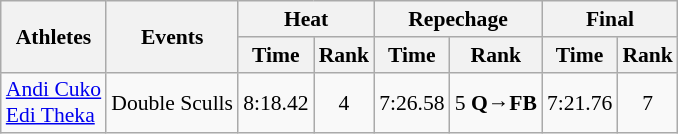<table class=wikitable style=font-size:90%>
<tr>
<th rowspan=2>Athletes</th>
<th rowspan=2>Events</th>
<th colspan=2>Heat</th>
<th colspan=2>Repechage</th>
<th colspan=2>Final</th>
</tr>
<tr>
<th>Time</th>
<th>Rank</th>
<th>Time</th>
<th>Rank</th>
<th>Time</th>
<th>Rank</th>
</tr>
<tr>
<td><a href='#'>Andi Cuko</a><br><a href='#'>Edi Theka</a></td>
<td>Double Sculls</td>
<td align=center>8:18.42</td>
<td align=center>4</td>
<td align=center>7:26.58</td>
<td align=center>5 <strong>Q→FB</strong></td>
<td align=center>7:21.76</td>
<td align=center>7</td>
</tr>
</table>
